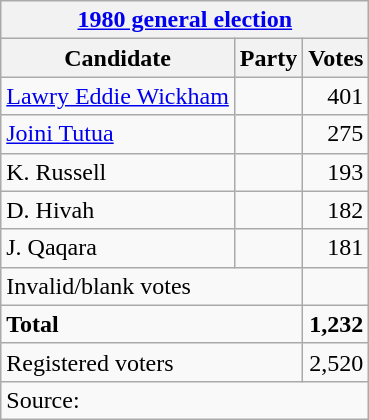<table class=wikitable style=text-align:left>
<tr>
<th colspan=3><a href='#'>1980 general election</a></th>
</tr>
<tr>
<th>Candidate</th>
<th>Party</th>
<th>Votes</th>
</tr>
<tr>
<td><a href='#'>Lawry Eddie Wickham</a></td>
<td></td>
<td align=right>401</td>
</tr>
<tr>
<td><a href='#'>Joini Tutua</a></td>
<td></td>
<td align=right>275</td>
</tr>
<tr>
<td>K. Russell</td>
<td></td>
<td align=right>193</td>
</tr>
<tr>
<td>D. Hivah</td>
<td></td>
<td align=right>182</td>
</tr>
<tr>
<td>J. Qaqara</td>
<td></td>
<td align=right>181</td>
</tr>
<tr>
<td colspan=2>Invalid/blank votes</td>
<td></td>
</tr>
<tr>
<td colspan=2><strong>Total</strong></td>
<td align=right><strong>1,232</strong></td>
</tr>
<tr>
<td colspan=2>Registered voters</td>
<td align=right>2,520</td>
</tr>
<tr>
<td colspan=3>Source: </td>
</tr>
</table>
